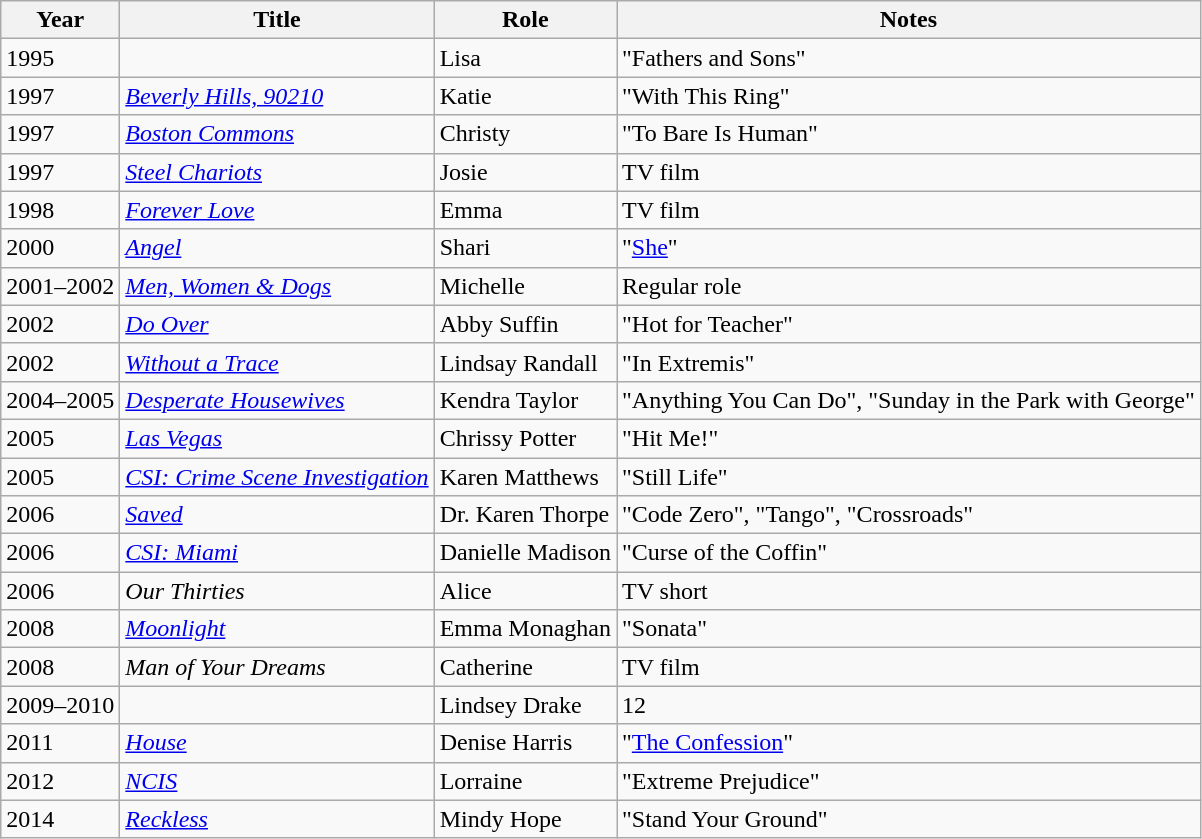<table class="wikitable sortable">
<tr>
<th>Year</th>
<th>Title</th>
<th>Role</th>
<th class="unsortable">Notes</th>
</tr>
<tr>
<td>1995</td>
<td><em></em></td>
<td>Lisa</td>
<td>"Fathers and Sons"</td>
</tr>
<tr>
<td>1997</td>
<td><em><a href='#'>Beverly Hills, 90210</a></em></td>
<td>Katie</td>
<td>"With This Ring"</td>
</tr>
<tr>
<td>1997</td>
<td><em><a href='#'>Boston Commons</a></em></td>
<td>Christy</td>
<td>"To Bare Is Human"</td>
</tr>
<tr>
<td>1997</td>
<td><em><a href='#'>Steel Chariots</a></em></td>
<td>Josie</td>
<td>TV film</td>
</tr>
<tr>
<td>1998</td>
<td><em><a href='#'>Forever Love</a></em></td>
<td>Emma</td>
<td>TV film</td>
</tr>
<tr>
<td>2000</td>
<td><em><a href='#'>Angel</a></em></td>
<td>Shari</td>
<td>"<a href='#'>She</a>"</td>
</tr>
<tr>
<td>2001–2002</td>
<td><em><a href='#'>Men, Women & Dogs</a></em></td>
<td>Michelle</td>
<td>Regular role</td>
</tr>
<tr>
<td>2002</td>
<td><em><a href='#'>Do Over</a></em></td>
<td>Abby Suffin</td>
<td>"Hot for Teacher"</td>
</tr>
<tr>
<td>2002</td>
<td><em><a href='#'>Without a Trace</a></em></td>
<td>Lindsay Randall</td>
<td>"In Extremis"</td>
</tr>
<tr>
<td>2004–2005</td>
<td><em><a href='#'>Desperate Housewives</a></em></td>
<td>Kendra Taylor</td>
<td>"Anything You Can Do", "Sunday in the Park with George"</td>
</tr>
<tr>
<td>2005</td>
<td><em><a href='#'>Las Vegas</a></em></td>
<td>Chrissy Potter</td>
<td>"Hit Me!"</td>
</tr>
<tr>
<td>2005</td>
<td><em><a href='#'>CSI: Crime Scene Investigation</a></em></td>
<td>Karen Matthews</td>
<td>"Still Life"</td>
</tr>
<tr>
<td>2006</td>
<td><em><a href='#'>Saved</a></em></td>
<td>Dr. Karen Thorpe</td>
<td>"Code Zero", "Tango", "Crossroads"</td>
</tr>
<tr>
<td>2006</td>
<td><em><a href='#'>CSI: Miami</a></em></td>
<td>Danielle Madison</td>
<td>"Curse of the Coffin"</td>
</tr>
<tr>
<td>2006</td>
<td><em>Our Thirties</em></td>
<td>Alice</td>
<td>TV short</td>
</tr>
<tr>
<td>2008</td>
<td><em><a href='#'>Moonlight</a></em></td>
<td>Emma Monaghan</td>
<td>"Sonata"</td>
</tr>
<tr>
<td>2008</td>
<td><em>Man of Your Dreams</em></td>
<td>Catherine</td>
<td>TV film</td>
</tr>
<tr>
<td>2009–2010</td>
<td><em></em></td>
<td>Lindsey Drake</td>
<td>12</td>
</tr>
<tr>
<td>2011</td>
<td><em><a href='#'>House</a></em></td>
<td>Denise Harris</td>
<td>"<a href='#'>The Confession</a>"</td>
</tr>
<tr>
<td>2012</td>
<td><em><a href='#'>NCIS</a></em></td>
<td>Lorraine</td>
<td>"Extreme Prejudice"</td>
</tr>
<tr>
<td>2014</td>
<td><em><a href='#'>Reckless</a></em></td>
<td>Mindy Hope</td>
<td>"Stand Your Ground"</td>
</tr>
</table>
